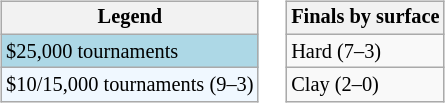<table>
<tr valign=top>
<td><br><table class=wikitable style=font-size:85%>
<tr>
<th>Legend</th>
</tr>
<tr style="background:lightblue;">
<td>$25,000 tournaments</td>
</tr>
<tr style="background:#f0f8ff;">
<td>$10/15,000 tournaments (9–3)</td>
</tr>
</table>
</td>
<td><br><table class=wikitable style=font-size:85%>
<tr>
<th>Finals by surface</th>
</tr>
<tr>
<td>Hard (7–3)</td>
</tr>
<tr>
<td>Clay (2–0)</td>
</tr>
</table>
</td>
</tr>
</table>
